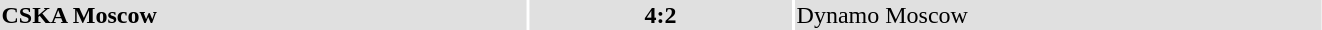<table width="70%">
<tr bgcolor="#e0e0e0">
<td style="width:40%;"><strong>CSKA Moscow</strong></td>
<th style="width:20%;"><strong>4:2</strong></th>
<td style="width:40%;">Dynamo Moscow</td>
</tr>
</table>
